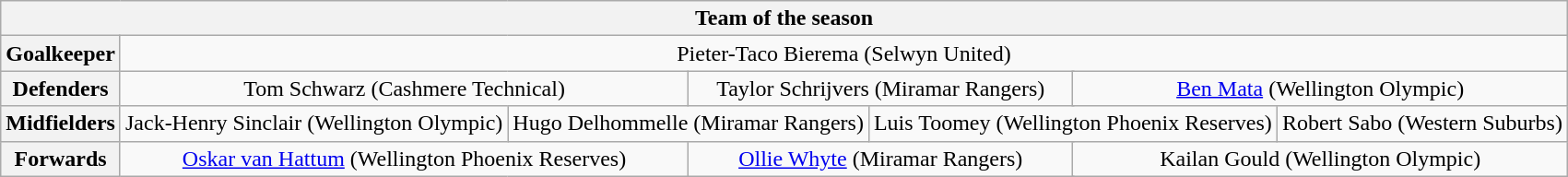<table class="wikitable" style="text-align:center">
<tr>
<th colspan="13">Team of the season</th>
</tr>
<tr>
<th>Goalkeeper</th>
<td colspan="12"> Pieter-Taco Bierema (Selwyn United)</td>
</tr>
<tr>
<th>Defenders</th>
<td colspan="4"> Tom Schwarz (Cashmere Technical)</td>
<td colspan="4"> Taylor Schrijvers (Miramar Rangers)</td>
<td colspan="4"> <a href='#'>Ben Mata</a> (Wellington Olympic)</td>
</tr>
<tr>
<th>Midfielders</th>
<td colspan="3"> Jack-Henry Sinclair (Wellington Olympic)</td>
<td colspan="3"> Hugo Delhommelle (Miramar Rangers)</td>
<td colspan="3"> Luis Toomey (Wellington Phoenix Reserves)</td>
<td colspan="3"> Robert Sabo (Western Suburbs)</td>
</tr>
<tr>
<th>Forwards</th>
<td colspan="4"> <a href='#'>Oskar van Hattum</a> (Wellington Phoenix Reserves)</td>
<td colspan="4"> <a href='#'>Ollie Whyte</a> (Miramar Rangers)</td>
<td colspan="4"> Kailan Gould (Wellington Olympic)</td>
</tr>
</table>
